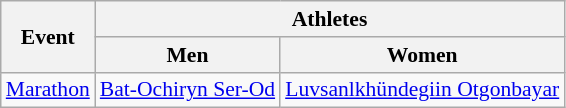<table class=wikitable style="font-size:90%">
<tr>
<th rowspan=2>Event</th>
<th colspan=2>Athletes</th>
</tr>
<tr>
<th>Men</th>
<th>Women</th>
</tr>
<tr>
<td><a href='#'>Marathon</a></td>
<td><a href='#'>Bat-Ochiryn Ser-Od</a></td>
<td><a href='#'>Luvsanlkhündegiin Otgonbayar</a></td>
</tr>
</table>
